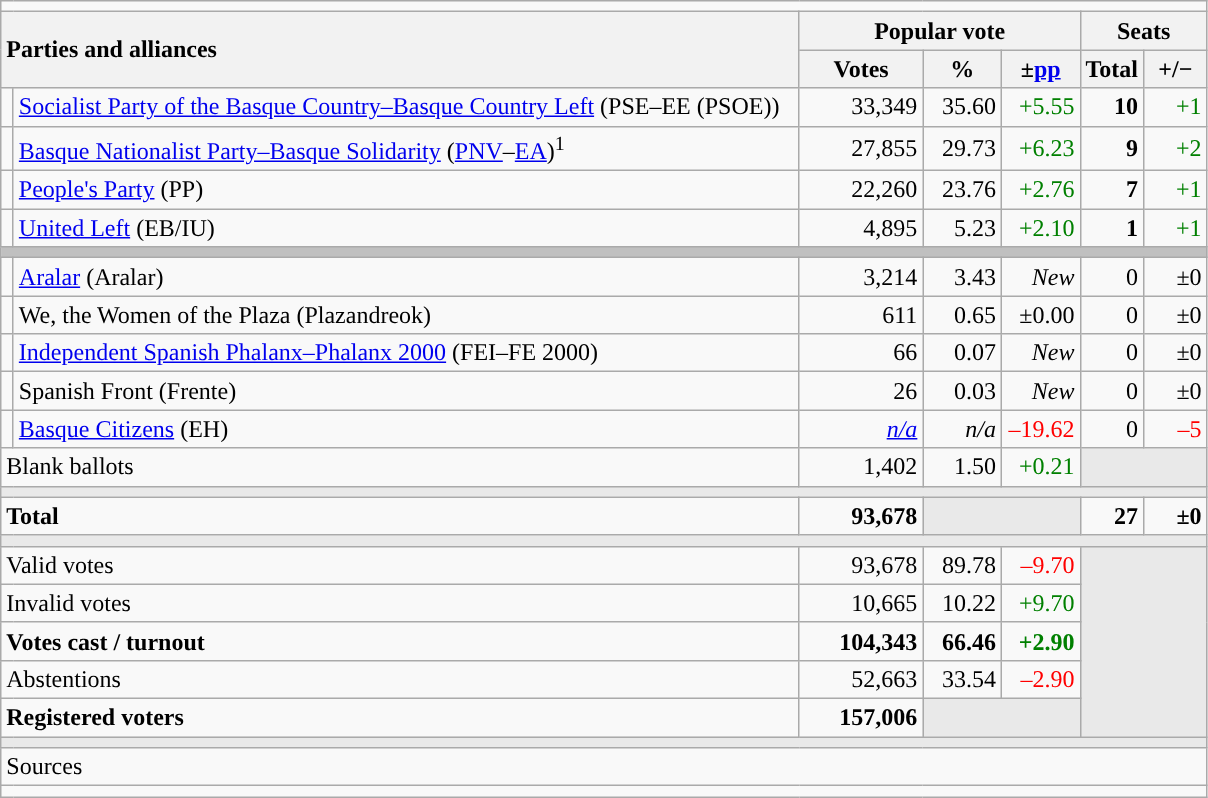<table class="wikitable" style="text-align:right;">
<tr>
<td colspan="7"></td>
</tr>
<tr>
<th style="text-align:left;" rowspan="2" colspan="2" width="525">Parties and alliances</th>
<th colspan="3">Popular vote</th>
<th colspan="2">Seats</th>
</tr>
<tr>
<th width="75">Votes</th>
<th width="45">%</th>
<th width="45">±<a href='#'>pp</a></th>
<th width="35">Total</th>
<th width="35">+/−</th>
</tr>
<tr>
<td width="1" style="color:inherit;background:"></td>
<td align="left"><a href='#'>Socialist Party of the Basque Country–Basque Country Left</a> (PSE–EE (PSOE))</td>
<td>33,349</td>
<td>35.60</td>
<td style="color:green;">+5.55</td>
<td><strong>10</strong></td>
<td style="color:green;">+1</td>
</tr>
<tr>
<td style="color:inherit;background:"></td>
<td align="left"><a href='#'>Basque Nationalist Party–Basque Solidarity</a> (<a href='#'>PNV</a>–<a href='#'>EA</a>)<sup>1</sup></td>
<td>27,855</td>
<td>29.73</td>
<td style="color:green;">+6.23</td>
<td><strong>9</strong></td>
<td style="color:green;">+2</td>
</tr>
<tr>
<td style="color:inherit;background:"></td>
<td align="left"><a href='#'>People's Party</a> (PP)</td>
<td>22,260</td>
<td>23.76</td>
<td style="color:green;">+2.76</td>
<td><strong>7</strong></td>
<td style="color:green;">+1</td>
</tr>
<tr>
<td style="color:inherit;background:"></td>
<td align="left"><a href='#'>United Left</a> (EB/IU)</td>
<td>4,895</td>
<td>5.23</td>
<td style="color:green;">+2.10</td>
<td><strong>1</strong></td>
<td style="color:green;">+1</td>
</tr>
<tr>
<td colspan="7" style="color:inherit;background:#C0C0C0"></td>
</tr>
<tr>
<td style="color:inherit;background:"></td>
<td align="left"><a href='#'>Aralar</a> (Aralar)</td>
<td>3,214</td>
<td>3.43</td>
<td><em>New</em></td>
<td>0</td>
<td>±0</td>
</tr>
<tr>
<td style="color:inherit;background:"></td>
<td align="left">We, the Women of the Plaza (Plazandreok)</td>
<td>611</td>
<td>0.65</td>
<td>±0.00</td>
<td>0</td>
<td>±0</td>
</tr>
<tr>
<td style="color:inherit;background:"></td>
<td align="left"><a href='#'>Independent Spanish Phalanx–Phalanx 2000</a> (FEI–FE 2000)</td>
<td>66</td>
<td>0.07</td>
<td><em>New</em></td>
<td>0</td>
<td>±0</td>
</tr>
<tr>
<td style="color:inherit;background:"></td>
<td align="left">Spanish Front (Frente)</td>
<td>26</td>
<td>0.03</td>
<td><em>New</em></td>
<td>0</td>
<td>±0</td>
</tr>
<tr>
<td style="color:inherit;background:"></td>
<td align="left"><a href='#'>Basque Citizens</a> (EH)</td>
<td><em><a href='#'>n/a</a></em></td>
<td><em>n/a</em></td>
<td style="color:red;">–19.62</td>
<td>0</td>
<td style="color:red;">–5</td>
</tr>
<tr>
<td align="left" colspan="2">Blank ballots</td>
<td>1,402</td>
<td>1.50</td>
<td style="color:green;">+0.21</td>
<td style="color:inherit;background:#E9E9E9" colspan="2"></td>
</tr>
<tr>
<td colspan="7" style="color:inherit;background:#E9E9E9"></td>
</tr>
<tr style="font-weight:bold;">
<td align="left" colspan="2">Total</td>
<td>93,678</td>
<td bgcolor="#E9E9E9" colspan="2"></td>
<td>27</td>
<td>±0</td>
</tr>
<tr>
<td colspan="7" style="color:inherit;background:#E9E9E9"></td>
</tr>
<tr>
<td align="left" colspan="2">Valid votes</td>
<td>93,678</td>
<td>89.78</td>
<td style="color:red;">–9.70</td>
<td bgcolor="#E9E9E9" colspan="2" rowspan="5"></td>
</tr>
<tr>
<td align="left" colspan="2">Invalid votes</td>
<td>10,665</td>
<td>10.22</td>
<td style="color:green;">+9.70</td>
</tr>
<tr style="font-weight:bold;">
<td align="left" colspan="2">Votes cast / turnout</td>
<td>104,343</td>
<td>66.46</td>
<td style="color:green;">+2.90</td>
</tr>
<tr>
<td align="left" colspan="2">Abstentions</td>
<td>52,663</td>
<td>33.54</td>
<td style="color:red;">–2.90</td>
</tr>
<tr style="font-weight:bold;">
<td align="left" colspan="2">Registered voters</td>
<td>157,006</td>
<td bgcolor="#E9E9E9" colspan="2"></td>
</tr>
<tr>
<td colspan="7" style="color:inherit;background:#E9E9E9"></td>
</tr>
<tr>
<td align="left" colspan="7">Sources</td>
</tr>
<tr>
<td colspan="7" style="text-align:left; max-width:790px;"></td>
</tr>
</table>
